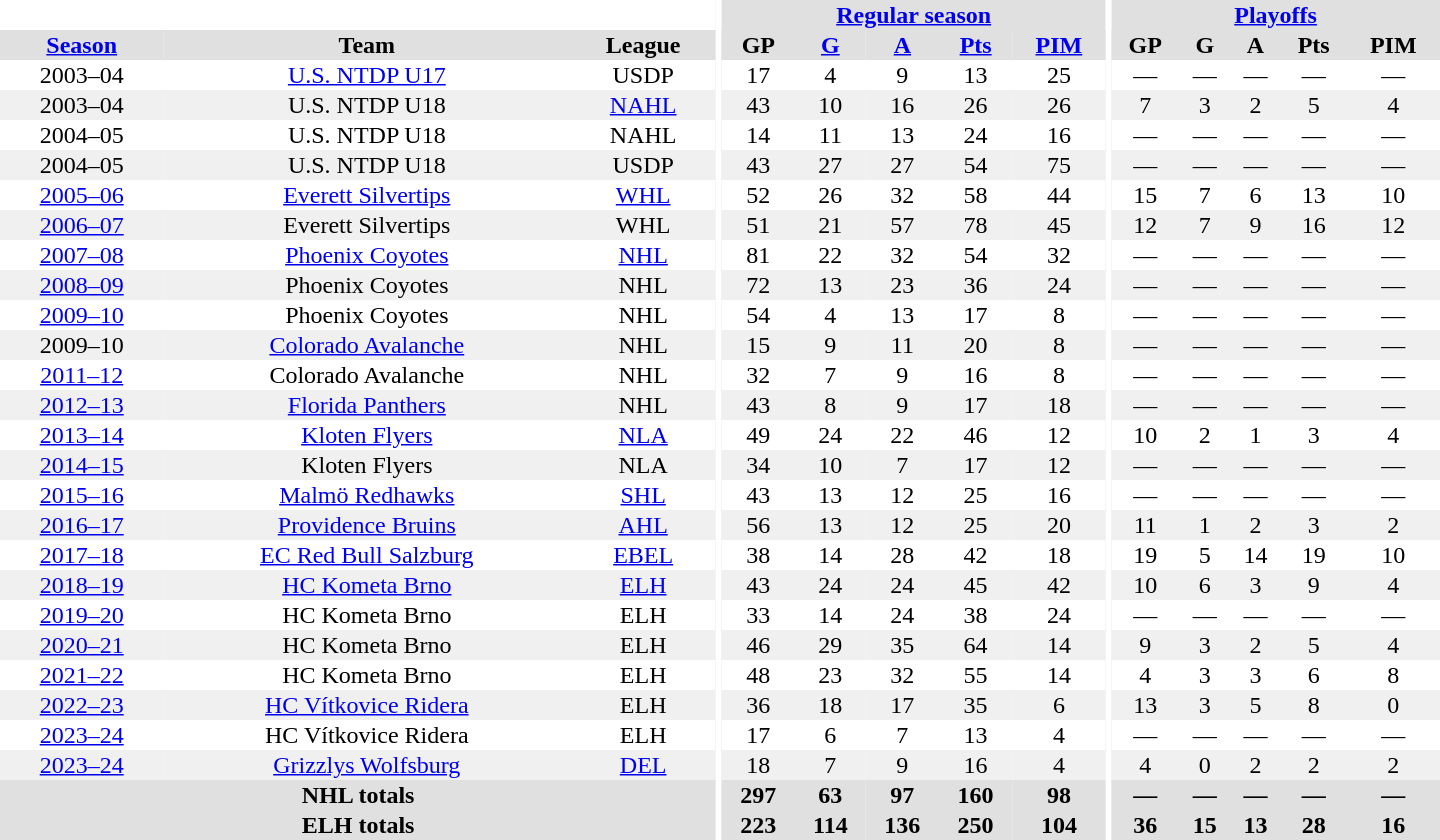<table border="0" cellpadding="1" cellspacing="0" style="text-align:center; width:60em">
<tr bgcolor="#e0e0e0">
<th colspan="3"  bgcolor="#ffffff"></th>
<th rowspan="99" bgcolor="#ffffff"></th>
<th colspan="5"><a href='#'>Regular season</a></th>
<th rowspan="99" bgcolor="#ffffff"></th>
<th colspan="5"><a href='#'>Playoffs</a></th>
</tr>
<tr bgcolor="#e0e0e0">
<th><a href='#'>Season</a></th>
<th>Team</th>
<th>League</th>
<th>GP</th>
<th><a href='#'>G</a></th>
<th><a href='#'>A</a></th>
<th><a href='#'>Pts</a></th>
<th><a href='#'>PIM</a></th>
<th>GP</th>
<th>G</th>
<th>A</th>
<th>Pts</th>
<th>PIM</th>
</tr>
<tr>
<td>2003–04</td>
<td><a href='#'>U.S. NTDP U17</a></td>
<td>USDP</td>
<td>17</td>
<td>4</td>
<td>9</td>
<td>13</td>
<td>25</td>
<td>—</td>
<td>—</td>
<td>—</td>
<td>—</td>
<td>—</td>
</tr>
<tr bgcolor="#f0f0f0">
<td>2003–04</td>
<td>U.S. NTDP U18</td>
<td><a href='#'>NAHL</a></td>
<td>43</td>
<td>10</td>
<td>16</td>
<td>26</td>
<td>26</td>
<td>7</td>
<td>3</td>
<td>2</td>
<td>5</td>
<td>4</td>
</tr>
<tr>
<td>2004–05</td>
<td>U.S. NTDP U18</td>
<td>NAHL</td>
<td>14</td>
<td>11</td>
<td>13</td>
<td>24</td>
<td>16</td>
<td>—</td>
<td>—</td>
<td>—</td>
<td>—</td>
<td>—</td>
</tr>
<tr bgcolor="#f0f0f0">
<td>2004–05</td>
<td>U.S. NTDP U18</td>
<td>USDP</td>
<td>43</td>
<td>27</td>
<td>27</td>
<td>54</td>
<td>75</td>
<td>—</td>
<td>—</td>
<td>—</td>
<td>—</td>
<td>—</td>
</tr>
<tr>
<td><a href='#'>2005–06</a></td>
<td><a href='#'>Everett Silvertips</a></td>
<td><a href='#'>WHL</a></td>
<td>52</td>
<td>26</td>
<td>32</td>
<td>58</td>
<td>44</td>
<td>15</td>
<td>7</td>
<td>6</td>
<td>13</td>
<td>10</td>
</tr>
<tr bgcolor="#f0f0f0">
<td><a href='#'>2006–07</a></td>
<td>Everett Silvertips</td>
<td>WHL</td>
<td>51</td>
<td>21</td>
<td>57</td>
<td>78</td>
<td>45</td>
<td>12</td>
<td>7</td>
<td>9</td>
<td>16</td>
<td>12</td>
</tr>
<tr>
<td><a href='#'>2007–08</a></td>
<td><a href='#'>Phoenix Coyotes</a></td>
<td><a href='#'>NHL</a></td>
<td>81</td>
<td>22</td>
<td>32</td>
<td>54</td>
<td>32</td>
<td>—</td>
<td>—</td>
<td>—</td>
<td>—</td>
<td>—</td>
</tr>
<tr bgcolor="#f0f0f0">
<td><a href='#'>2008–09</a></td>
<td>Phoenix Coyotes</td>
<td>NHL</td>
<td>72</td>
<td>13</td>
<td>23</td>
<td>36</td>
<td>24</td>
<td>—</td>
<td>—</td>
<td>—</td>
<td>—</td>
<td>—</td>
</tr>
<tr>
<td><a href='#'>2009–10</a></td>
<td>Phoenix Coyotes</td>
<td>NHL</td>
<td>54</td>
<td>4</td>
<td>13</td>
<td>17</td>
<td>8</td>
<td>—</td>
<td>—</td>
<td>—</td>
<td>—</td>
<td>—</td>
</tr>
<tr bgcolor="#f0f0f0">
<td>2009–10</td>
<td><a href='#'>Colorado Avalanche</a></td>
<td>NHL</td>
<td>15</td>
<td>9</td>
<td>11</td>
<td>20</td>
<td>8</td>
<td>—</td>
<td>—</td>
<td>—</td>
<td>—</td>
<td>—</td>
</tr>
<tr>
<td><a href='#'>2011–12</a></td>
<td>Colorado Avalanche</td>
<td>NHL</td>
<td>32</td>
<td>7</td>
<td>9</td>
<td>16</td>
<td>8</td>
<td>—</td>
<td>—</td>
<td>—</td>
<td>—</td>
<td>—</td>
</tr>
<tr bgcolor="#f0f0f0">
<td><a href='#'>2012–13</a></td>
<td><a href='#'>Florida Panthers</a></td>
<td>NHL</td>
<td>43</td>
<td>8</td>
<td>9</td>
<td>17</td>
<td>18</td>
<td>—</td>
<td>—</td>
<td>—</td>
<td>—</td>
<td>—</td>
</tr>
<tr>
<td><a href='#'>2013–14</a></td>
<td><a href='#'>Kloten Flyers</a></td>
<td><a href='#'>NLA</a></td>
<td>49</td>
<td>24</td>
<td>22</td>
<td>46</td>
<td>12</td>
<td>10</td>
<td>2</td>
<td>1</td>
<td>3</td>
<td>4</td>
</tr>
<tr bgcolor="#f0f0f0">
<td><a href='#'>2014–15</a></td>
<td>Kloten Flyers</td>
<td>NLA</td>
<td>34</td>
<td>10</td>
<td>7</td>
<td>17</td>
<td>12</td>
<td>—</td>
<td>—</td>
<td>—</td>
<td>—</td>
<td>—</td>
</tr>
<tr>
<td><a href='#'>2015–16</a></td>
<td><a href='#'>Malmö Redhawks</a></td>
<td><a href='#'>SHL</a></td>
<td>43</td>
<td>13</td>
<td>12</td>
<td>25</td>
<td>16</td>
<td>—</td>
<td>—</td>
<td>—</td>
<td>—</td>
<td>—</td>
</tr>
<tr bgcolor="#f0f0f0">
<td><a href='#'>2016–17</a></td>
<td><a href='#'>Providence Bruins</a></td>
<td><a href='#'>AHL</a></td>
<td>56</td>
<td>13</td>
<td>12</td>
<td>25</td>
<td>20</td>
<td>11</td>
<td>1</td>
<td>2</td>
<td>3</td>
<td>2</td>
</tr>
<tr>
<td><a href='#'>2017–18</a></td>
<td><a href='#'>EC Red Bull Salzburg</a></td>
<td><a href='#'>EBEL</a></td>
<td>38</td>
<td>14</td>
<td>28</td>
<td>42</td>
<td>18</td>
<td>19</td>
<td>5</td>
<td>14</td>
<td>19</td>
<td>10</td>
</tr>
<tr bgcolor="#f0f0f0">
<td><a href='#'>2018–19</a></td>
<td><a href='#'>HC Kometa Brno</a></td>
<td><a href='#'>ELH</a></td>
<td>43</td>
<td>24</td>
<td>24</td>
<td>45</td>
<td>42</td>
<td>10</td>
<td>6</td>
<td>3</td>
<td>9</td>
<td>4</td>
</tr>
<tr>
<td><a href='#'>2019–20</a></td>
<td>HC Kometa Brno</td>
<td>ELH</td>
<td>33</td>
<td>14</td>
<td>24</td>
<td>38</td>
<td>24</td>
<td>—</td>
<td>—</td>
<td>—</td>
<td>—</td>
<td>—</td>
</tr>
<tr bgcolor="#f0f0f0">
<td><a href='#'>2020–21</a></td>
<td>HC Kometa Brno</td>
<td>ELH</td>
<td>46</td>
<td>29</td>
<td>35</td>
<td>64</td>
<td>14</td>
<td>9</td>
<td>3</td>
<td>2</td>
<td>5</td>
<td>4</td>
</tr>
<tr>
<td><a href='#'>2021–22</a></td>
<td>HC Kometa Brno</td>
<td>ELH</td>
<td>48</td>
<td>23</td>
<td>32</td>
<td>55</td>
<td>14</td>
<td>4</td>
<td>3</td>
<td>3</td>
<td>6</td>
<td>8</td>
</tr>
<tr bgcolor="#f0f0f0">
<td><a href='#'>2022–23</a></td>
<td><a href='#'>HC Vítkovice Ridera</a></td>
<td>ELH</td>
<td>36</td>
<td>18</td>
<td>17</td>
<td>35</td>
<td>6</td>
<td>13</td>
<td>3</td>
<td>5</td>
<td>8</td>
<td>0</td>
</tr>
<tr>
<td><a href='#'>2023–24</a></td>
<td>HC Vítkovice Ridera</td>
<td>ELH</td>
<td>17</td>
<td>6</td>
<td>7</td>
<td>13</td>
<td>4</td>
<td>—</td>
<td>—</td>
<td>—</td>
<td>—</td>
<td>—</td>
</tr>
<tr bgcolor="#f0f0f0">
<td><a href='#'>2023–24</a></td>
<td><a href='#'>Grizzlys Wolfsburg</a></td>
<td><a href='#'>DEL</a></td>
<td>18</td>
<td>7</td>
<td>9</td>
<td>16</td>
<td>4</td>
<td>4</td>
<td>0</td>
<td>2</td>
<td>2</td>
<td>2</td>
</tr>
<tr bgcolor="#e0e0e0">
<th colspan="3">NHL totals</th>
<th>297</th>
<th>63</th>
<th>97</th>
<th>160</th>
<th>98</th>
<th>—</th>
<th>—</th>
<th>—</th>
<th>—</th>
<th>—</th>
</tr>
<tr bgcolor="#e0e0e0">
<th colspan="3">ELH totals</th>
<th>223</th>
<th>114</th>
<th>136</th>
<th>250</th>
<th>104</th>
<th>36</th>
<th>15</th>
<th>13</th>
<th>28</th>
<th>16</th>
</tr>
</table>
